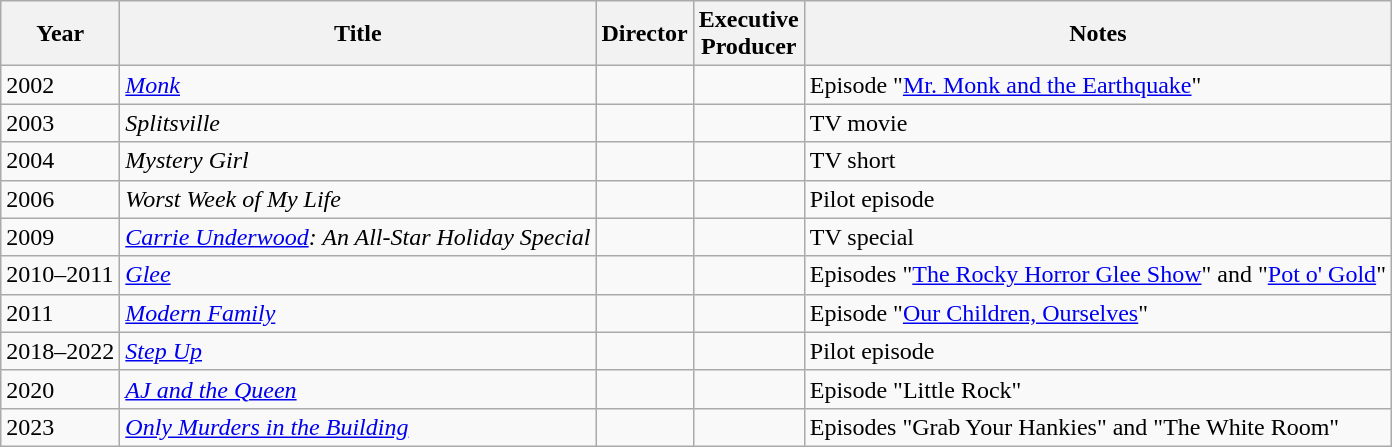<table class="wikitable">
<tr>
<th>Year</th>
<th>Title</th>
<th>Director</th>
<th>Executive<br>Producer</th>
<th>Notes</th>
</tr>
<tr>
<td>2002</td>
<td><em><a href='#'>Monk</a></em></td>
<td></td>
<td></td>
<td>Episode "<a href='#'>Mr. Monk and the Earthquake</a>"</td>
</tr>
<tr>
<td>2003</td>
<td><em>Splitsville</em></td>
<td></td>
<td></td>
<td>TV movie</td>
</tr>
<tr>
<td>2004</td>
<td><em>Mystery Girl</em></td>
<td></td>
<td></td>
<td>TV short</td>
</tr>
<tr>
<td>2006</td>
<td><em>Worst Week of My Life</em></td>
<td></td>
<td></td>
<td>Pilot episode</td>
</tr>
<tr>
<td>2009</td>
<td><em><a href='#'>Carrie Underwood</a>: An All-Star Holiday Special</em></td>
<td></td>
<td></td>
<td>TV special</td>
</tr>
<tr>
<td>2010–2011</td>
<td><em><a href='#'>Glee</a></em></td>
<td></td>
<td></td>
<td>Episodes "<a href='#'>The Rocky Horror Glee Show</a>" and "<a href='#'>Pot o' Gold</a>"</td>
</tr>
<tr>
<td>2011</td>
<td style="text-align:left;"><em><a href='#'>Modern Family</a></em></td>
<td></td>
<td></td>
<td>Episode "<a href='#'>Our Children, Ourselves</a>"</td>
</tr>
<tr>
<td>2018–2022</td>
<td><em><a href='#'>Step Up</a></em></td>
<td></td>
<td></td>
<td>Pilot episode</td>
</tr>
<tr>
<td>2020</td>
<td><em><a href='#'>AJ and the Queen</a></em></td>
<td></td>
<td></td>
<td>Episode "Little Rock"</td>
</tr>
<tr>
<td>2023</td>
<td><em><a href='#'>Only Murders in the Building</a></em></td>
<td></td>
<td></td>
<td>Episodes "Grab Your Hankies" and  "The White Room"</td>
</tr>
</table>
